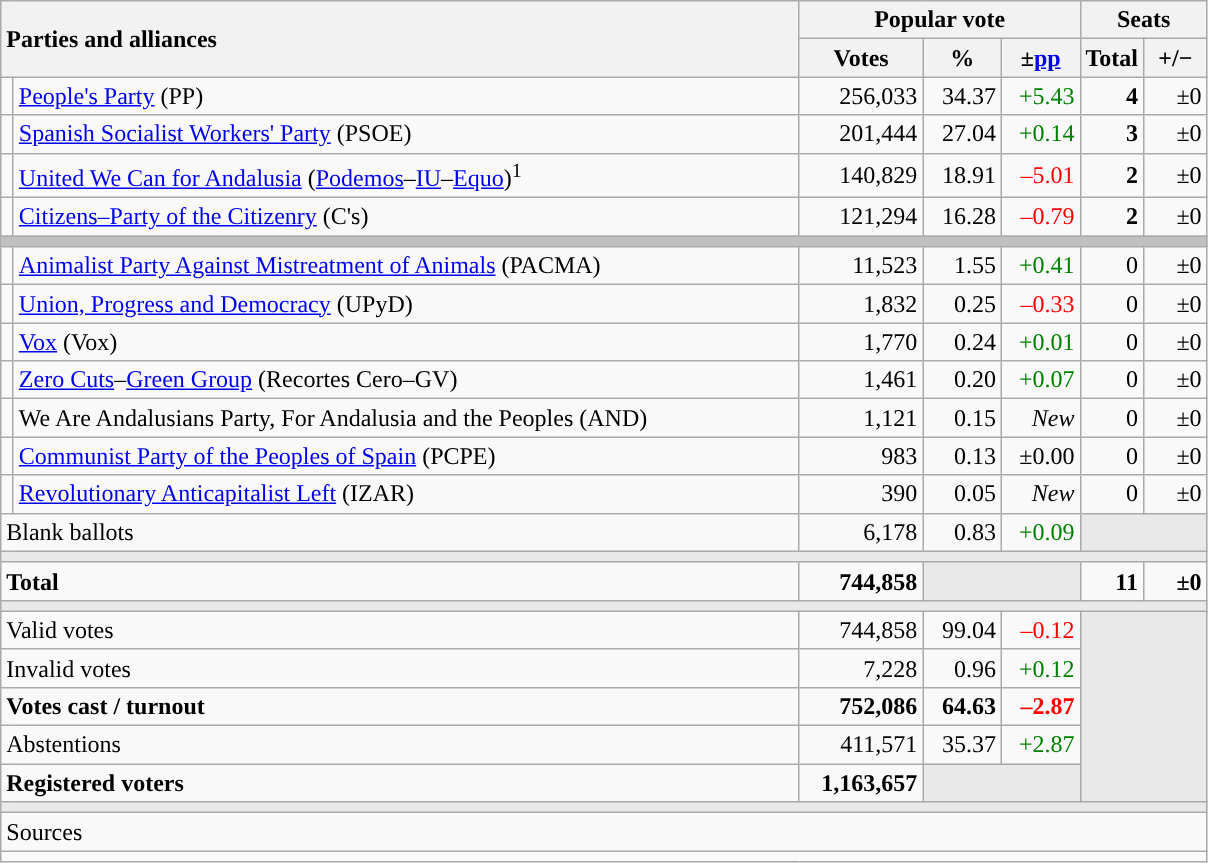<table class="wikitable" style="text-align:right;">
<tr>
<th style="text-align:left;" rowspan="2" colspan="2" width="525">Parties and alliances</th>
<th colspan="3">Popular vote</th>
<th colspan="2">Seats</th>
</tr>
<tr>
<th width="75">Votes</th>
<th width="45">%</th>
<th width="45">±<a href='#'>pp</a></th>
<th width="35">Total</th>
<th width="35">+/−</th>
</tr>
<tr>
<td width="1" style="color:inherit;background:"></td>
<td align="left"><a href='#'>People's Party</a> (PP)</td>
<td>256,033</td>
<td>34.37</td>
<td style="color:green;">+5.43</td>
<td><strong>4</strong></td>
<td>±0</td>
</tr>
<tr>
<td style="color:inherit;background:"></td>
<td align="left"><a href='#'>Spanish Socialist Workers' Party</a> (PSOE)</td>
<td>201,444</td>
<td>27.04</td>
<td style="color:green;">+0.14</td>
<td><strong>3</strong></td>
<td>±0</td>
</tr>
<tr>
<td style="color:inherit;background:"></td>
<td align="left"><a href='#'>United We Can for Andalusia</a> (<a href='#'>Podemos</a>–<a href='#'>IU</a>–<a href='#'>Equo</a>)<sup>1</sup></td>
<td>140,829</td>
<td>18.91</td>
<td style="color:red;">–5.01</td>
<td><strong>2</strong></td>
<td>±0</td>
</tr>
<tr>
<td style="color:inherit;background:"></td>
<td align="left"><a href='#'>Citizens–Party of the Citizenry</a> (C's)</td>
<td>121,294</td>
<td>16.28</td>
<td style="color:red;">–0.79</td>
<td><strong>2</strong></td>
<td>±0</td>
</tr>
<tr>
<td colspan="7" bgcolor="#C0C0C0"></td>
</tr>
<tr>
<td style="color:inherit;background:"></td>
<td align="left"><a href='#'>Animalist Party Against Mistreatment of Animals</a> (PACMA)</td>
<td>11,523</td>
<td>1.55</td>
<td style="color:green;">+0.41</td>
<td>0</td>
<td>±0</td>
</tr>
<tr>
<td style="color:inherit;background:"></td>
<td align="left"><a href='#'>Union, Progress and Democracy</a> (UPyD)</td>
<td>1,832</td>
<td>0.25</td>
<td style="color:red;">–0.33</td>
<td>0</td>
<td>±0</td>
</tr>
<tr>
<td style="color:inherit;background:"></td>
<td align="left"><a href='#'>Vox</a> (Vox)</td>
<td>1,770</td>
<td>0.24</td>
<td style="color:green;">+0.01</td>
<td>0</td>
<td>±0</td>
</tr>
<tr>
<td style="color:inherit;background:"></td>
<td align="left"><a href='#'>Zero Cuts</a>–<a href='#'>Green Group</a> (Recortes Cero–GV)</td>
<td>1,461</td>
<td>0.20</td>
<td style="color:green;">+0.07</td>
<td>0</td>
<td>±0</td>
</tr>
<tr>
<td style="color:inherit;background:"></td>
<td align="left">We Are Andalusians Party, For Andalusia and the Peoples (AND)</td>
<td>1,121</td>
<td>0.15</td>
<td><em>New</em></td>
<td>0</td>
<td>±0</td>
</tr>
<tr>
<td style="color:inherit;background:"></td>
<td align="left"><a href='#'>Communist Party of the Peoples of Spain</a> (PCPE)</td>
<td>983</td>
<td>0.13</td>
<td>±0.00</td>
<td>0</td>
<td>±0</td>
</tr>
<tr>
<td style="color:inherit;background:"></td>
<td align="left"><a href='#'>Revolutionary Anticapitalist Left</a> (IZAR)</td>
<td>390</td>
<td>0.05</td>
<td><em>New</em></td>
<td>0</td>
<td>±0</td>
</tr>
<tr>
<td align="left" colspan="2">Blank ballots</td>
<td>6,178</td>
<td>0.83</td>
<td style="color:green;">+0.09</td>
<td bgcolor="#E9E9E9" colspan="2"></td>
</tr>
<tr>
<td colspan="7" bgcolor="#E9E9E9"></td>
</tr>
<tr style="font-weight:bold;">
<td align="left" colspan="2">Total</td>
<td>744,858</td>
<td bgcolor="#E9E9E9" colspan="2"></td>
<td>11</td>
<td>±0</td>
</tr>
<tr>
<td colspan="7" bgcolor="#E9E9E9"></td>
</tr>
<tr>
<td align="left" colspan="2">Valid votes</td>
<td>744,858</td>
<td>99.04</td>
<td style="color:red;">–0.12</td>
<td bgcolor="#E9E9E9" colspan="2" rowspan="5"></td>
</tr>
<tr>
<td align="left" colspan="2">Invalid votes</td>
<td>7,228</td>
<td>0.96</td>
<td style="color:green;">+0.12</td>
</tr>
<tr style="font-weight:bold;">
<td align="left" colspan="2">Votes cast / turnout</td>
<td>752,086</td>
<td>64.63</td>
<td style="color:red;">–2.87</td>
</tr>
<tr>
<td align="left" colspan="2">Abstentions</td>
<td>411,571</td>
<td>35.37</td>
<td style="color:green;">+2.87</td>
</tr>
<tr style="font-weight:bold;">
<td align="left" colspan="2">Registered voters</td>
<td>1,163,657</td>
<td bgcolor="#E9E9E9" colspan="2"></td>
</tr>
<tr>
<td colspan="7" bgcolor="#E9E9E9"></td>
</tr>
<tr>
<td align="left" colspan="7">Sources</td>
</tr>
<tr>
<td colspan="7" style="text-align:left; max-width:790px;"></td>
</tr>
</table>
